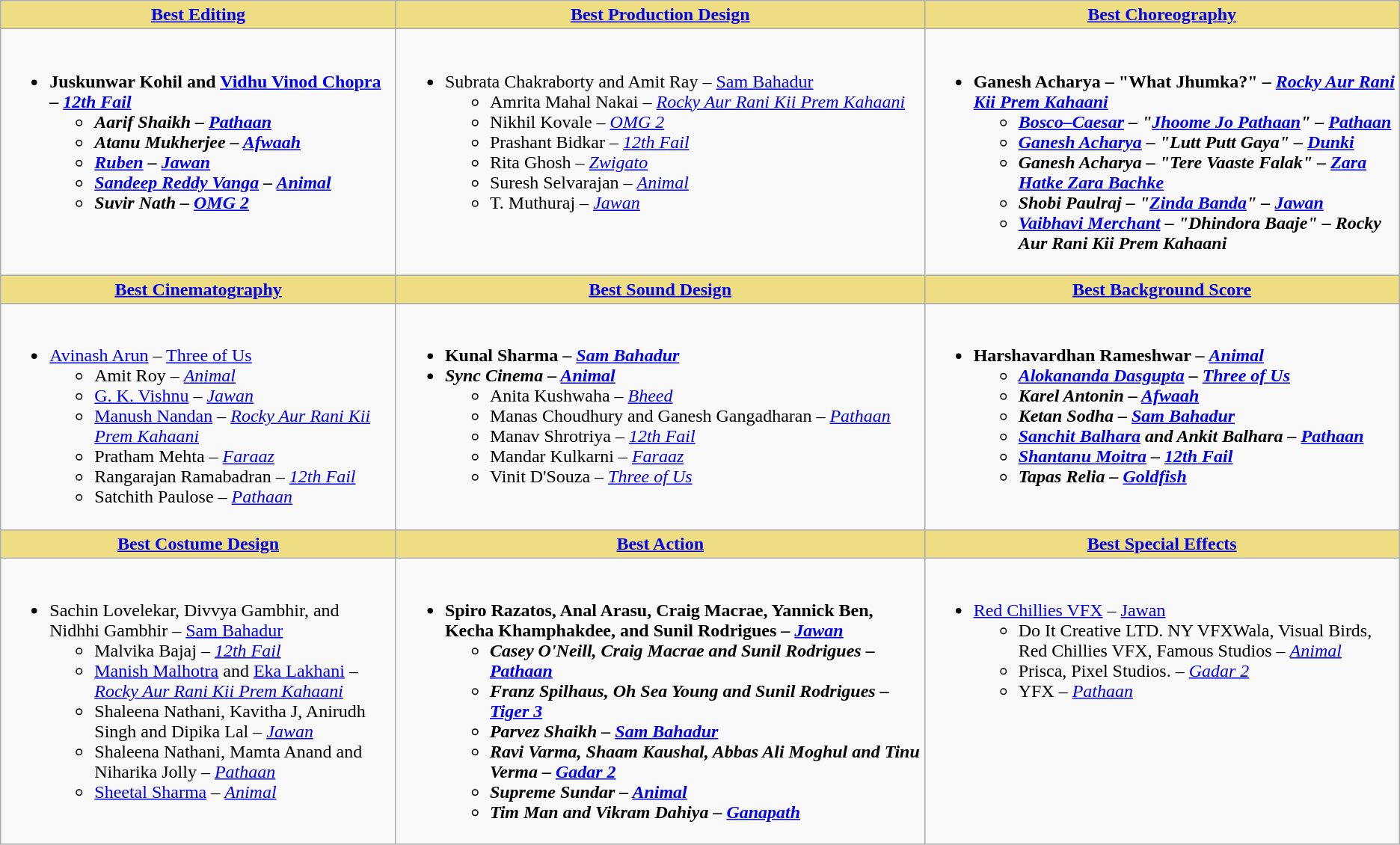<table class="wikitable">
<tr>
<th style="background:#EEDD82;"><a href='#'>Best Editing</a></th>
<th style="background:#EEDD82;"><a href='#'>Best Production Design</a></th>
<th style="background:#EEDD82;"><a href='#'>Best Choreography</a></th>
</tr>
<tr>
<td style="vertical-align:top"><br><ul><li><strong>Juskunwar Kohil and <a href='#'>Vidhu Vinod Chopra</a> – <em><a href='#'>12th Fail</a><strong><em><ul><li>Aarif Shaikh – </em><a href='#'>Pathaan</a><em></li><li>Atanu Mukherjee – </em><a href='#'>Afwaah</a><em></li><li><a href='#'>Ruben</a> – </em><a href='#'>Jawan</a><em></li><li><a href='#'>Sandeep Reddy Vanga</a> – </em><a href='#'>Animal</a><em></li><li>Suvir Nath – </em><a href='#'>OMG 2</a><em></li></ul></li></ul></td>
<td style="vertical-align:top"><br><ul><li></strong>Subrata Chakraborty and Amit Ray – </em><a href='#'>Sam Bahadur</a></em></strong><ul><li>Amrita Mahal Nakai – <em><a href='#'>Rocky Aur Rani Kii Prem Kahaani</a></em></li><li>Nikhil Kovale – <em><a href='#'>OMG 2</a></em></li><li>Prashant Bidkar – <em><a href='#'>12th Fail</a></em></li><li>Rita Ghosh – <em><a href='#'>Zwigato</a></em></li><li>Suresh Selvarajan – <em><a href='#'>Animal</a></em></li><li>T. Muthuraj – <em><a href='#'>Jawan</a></em></li></ul></li></ul></td>
<td style="vertical-align:top"><br><ul><li><strong>Ganesh Acharya – "What Jhumka?" – <em><a href='#'>Rocky Aur Rani Kii Prem Kahaani</a><strong><em><ul><li><a href='#'>Bosco–Caesar</a> – "<a href='#'>Jhoome Jo Pathaan</a>" – </em><a href='#'>Pathaan</a><em></li><li><a href='#'>Ganesh Acharya</a> – "Lutt Putt Gaya" – </em><a href='#'>Dunki</a><em></li><li>Ganesh Acharya – "Tere Vaaste Falak" – </em><a href='#'>Zara Hatke Zara Bachke</a><em></li><li>Shobi Paulraj – "<a href='#'>Zinda Banda</a>" – </em><a href='#'>Jawan</a><em></li><li><a href='#'>Vaibhavi Merchant</a> – "Dhindora Baaje" – </em>Rocky Aur Rani Kii Prem Kahaani<em></li></ul></li></ul></td>
</tr>
<tr>
<th style="background:#EEDD82;"><a href='#'>Best Cinematography</a></th>
<th style="background:#EEDD82;"><a href='#'>Best Sound Design</a></th>
<th style="background:#EEDD82;"><a href='#'>Best Background Score</a></th>
</tr>
<tr>
<td style="vertical-align:top"><br><ul><li></strong><a href='#'>Avinash Arun</a> – </em><a href='#'>Three of Us</a></em></strong><ul><li>Amit Roy – <em><a href='#'>Animal</a></em></li><li><a href='#'>G. K. Vishnu</a> – <em><a href='#'>Jawan</a></em></li><li><a href='#'>Manush Nandan</a> – <em><a href='#'>Rocky Aur Rani Kii Prem Kahaani</a></em></li><li>Pratham Mehta – <em><a href='#'>Faraaz</a></em></li><li>Rangarajan Ramabadran – <em><a href='#'>12th Fail</a></em></li><li>Satchith Paulose – <em><a href='#'>Pathaan</a></em></li></ul></li></ul></td>
<td style="vertical-align:top"><br><ul><li><strong>Kunal Sharma – <em><a href='#'>Sam Bahadur</a><strong><em></li><li></strong>Sync Cinema  – </em><a href='#'>Animal</a></em></strong><ul><li>Anita Kushwaha – <em><a href='#'>Bheed</a></em></li><li>Manas Choudhury and Ganesh Gangadharan – <em><a href='#'>Pathaan</a></em></li><li>Manav Shrotriya – <em><a href='#'>12th Fail</a></em></li><li>Mandar Kulkarni – <em><a href='#'>Faraaz</a></em></li><li>Vinit D'Souza – <em><a href='#'>Three of Us</a></em></li></ul></li></ul></td>
<td style="vertical-align:top"><br><ul><li><strong>Harshavardhan Rameshwar – <em><a href='#'>Animal</a><strong><em><ul><li><a href='#'>Alokananda Dasgupta</a> – </em><a href='#'>Three of Us</a><em></li><li>Karel Antonin – </em><a href='#'>Afwaah</a><em></li><li>Ketan Sodha – </em><a href='#'>Sam Bahadur</a><em></li><li><a href='#'>Sanchit Balhara</a> and Ankit Balhara – </em><a href='#'>Pathaan</a><em></li><li><a href='#'>Shantanu Moitra</a> – </em><a href='#'>12th Fail</a><em></li><li>Tapas Relia – </em><a href='#'>Goldfish</a><em></li></ul></li></ul></td>
</tr>
<tr>
<th style="background:#EEDD82;"><a href='#'>Best Costume Design</a></th>
<th style="background:#EEDD82;"><a href='#'>Best Action</a></th>
<th style="background:#EEDD82;"><a href='#'>Best Special Effects</a></th>
</tr>
<tr>
<td style="vertical-align:top"><br><ul><li></strong>Sachin Lovelekar, Divvya Gambhir, and Nidhhi Gambhir – </em><a href='#'>Sam Bahadur</a></em></strong><ul><li>Malvika Bajaj – <em><a href='#'>12th Fail</a></em></li><li><a href='#'>Manish Malhotra</a> and <a href='#'>Eka Lakhani</a> – <em><a href='#'>Rocky Aur Rani Kii Prem Kahaani</a></em></li><li>Shaleena Nathani, Kavitha J, Anirudh Singh and Dipika Lal – <em><a href='#'>Jawan</a></em></li><li>Shaleena Nathani, Mamta Anand and Niharika Jolly – <em><a href='#'>Pathaan</a></em></li><li><a href='#'>Sheetal Sharma</a> – <em><a href='#'>Animal</a></em></li></ul></li></ul></td>
<td style="vertical-align:top"><br><ul><li><strong>Spiro Razatos, Anal Arasu, Craig Macrae, Yannick Ben, Kecha Khamphakdee, and Sunil Rodrigues  – <em><a href='#'>Jawan</a><strong><em><ul><li>Casey O'Neill, Craig Macrae and Sunil Rodrigues – </em><a href='#'>Pathaan</a><em></li><li>Franz Spilhaus, Oh Sea Young and Sunil Rodrigues – </em><a href='#'>Tiger 3</a><em></li><li>Parvez Shaikh – </em><a href='#'>Sam Bahadur</a><em></li><li>Ravi Varma, Shaam Kaushal, Abbas Ali Moghul and Tinu Verma  – </em><a href='#'>Gadar 2</a><em></li><li>Supreme Sundar – </em><a href='#'>Animal</a><em></li><li>Tim Man and Vikram Dahiya – </em><a href='#'>Ganapath</a><em></li></ul></li></ul></td>
<td style="vertical-align:top"><br><ul><li></strong><a href='#'>Red Chillies VFX</a> – </em><a href='#'>Jawan</a></em></strong><ul><li>Do It Creative LTD. NY VFXWala, Visual Birds, Red Chillies VFX, Famous Studios – <em><a href='#'>Animal</a></em></li><li>Prisca, Pixel Studios. – <em><a href='#'>Gadar 2</a></em></li><li>YFX – <em><a href='#'>Pathaan</a></em></li></ul></li></ul></td>
</tr>
</table>
